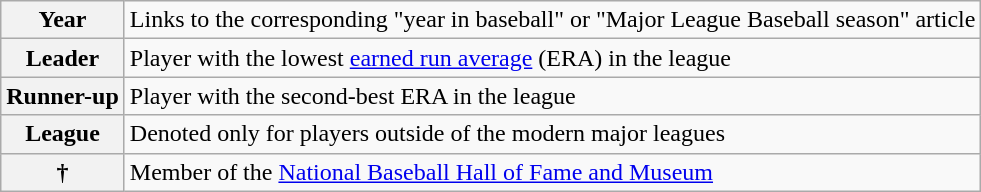<table class="wikitable">
<tr>
<th scope="row">Year</th>
<td>Links to the corresponding "year in baseball" or "Major League Baseball season" article</td>
</tr>
<tr>
<th scope="row">Leader</th>
<td>Player with the lowest <a href='#'>earned run average</a> (ERA) in the league</td>
</tr>
<tr>
<th scope="row">Runner-up</th>
<td>Player with the second-best ERA in the league</td>
</tr>
<tr>
<th scope="row">League</th>
<td>Denoted only for players outside of the modern major leagues</td>
</tr>
<tr>
<th scope="row">†</th>
<td>Member of the <a href='#'>National Baseball Hall of Fame and Museum</a></td>
</tr>
</table>
